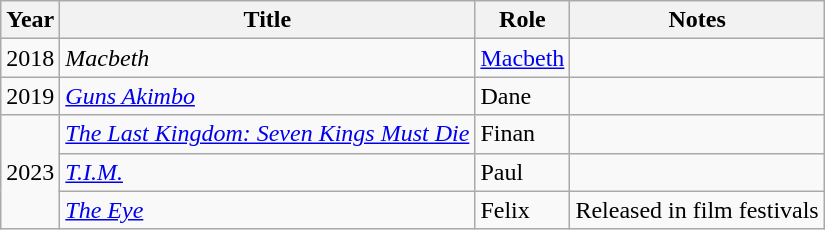<table class="wikitable">
<tr>
<th>Year</th>
<th>Title</th>
<th>Role</th>
<th class="unsortable">Notes</th>
</tr>
<tr>
<td>2018</td>
<td><em>Macbeth</em></td>
<td><a href='#'>Macbeth</a></td>
<td></td>
</tr>
<tr>
<td>2019</td>
<td><em><a href='#'>Guns Akimbo</a></em></td>
<td>Dane</td>
<td></td>
</tr>
<tr>
<td rowspan="3">2023</td>
<td><em><a href='#'>The Last Kingdom: Seven Kings Must Die</a></em></td>
<td>Finan</td>
<td></td>
</tr>
<tr>
<td><em><a href='#'>T.I.M.</a></em></td>
<td>Paul</td>
<td></td>
</tr>
<tr>
<td><em><a href='#'>The Eye</a></em></td>
<td>Felix</td>
<td>Released in film festivals</td>
</tr>
</table>
